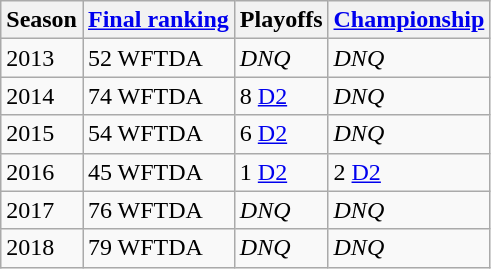<table class="wikitable sortable">
<tr>
<th>Season</th>
<th><a href='#'>Final ranking</a></th>
<th>Playoffs</th>
<th><a href='#'>Championship</a></th>
</tr>
<tr>
<td>2013</td>
<td>52 WFTDA</td>
<td><em>DNQ</em></td>
<td><em>DNQ</em></td>
</tr>
<tr>
<td>2014</td>
<td>74 WFTDA</td>
<td>8 <a href='#'>D2</a></td>
<td><em>DNQ</em></td>
</tr>
<tr>
<td>2015</td>
<td>54 WFTDA</td>
<td>6 <a href='#'>D2</a></td>
<td><em>DNQ</em></td>
</tr>
<tr>
<td>2016</td>
<td>45 WFTDA</td>
<td>1 <a href='#'>D2</a></td>
<td>2 <a href='#'>D2</a></td>
</tr>
<tr>
<td>2017</td>
<td>76 WFTDA</td>
<td><em>DNQ</em></td>
<td><em>DNQ</em></td>
</tr>
<tr>
<td>2018</td>
<td>79 WFTDA</td>
<td><em>DNQ</em></td>
<td><em>DNQ</em></td>
</tr>
</table>
